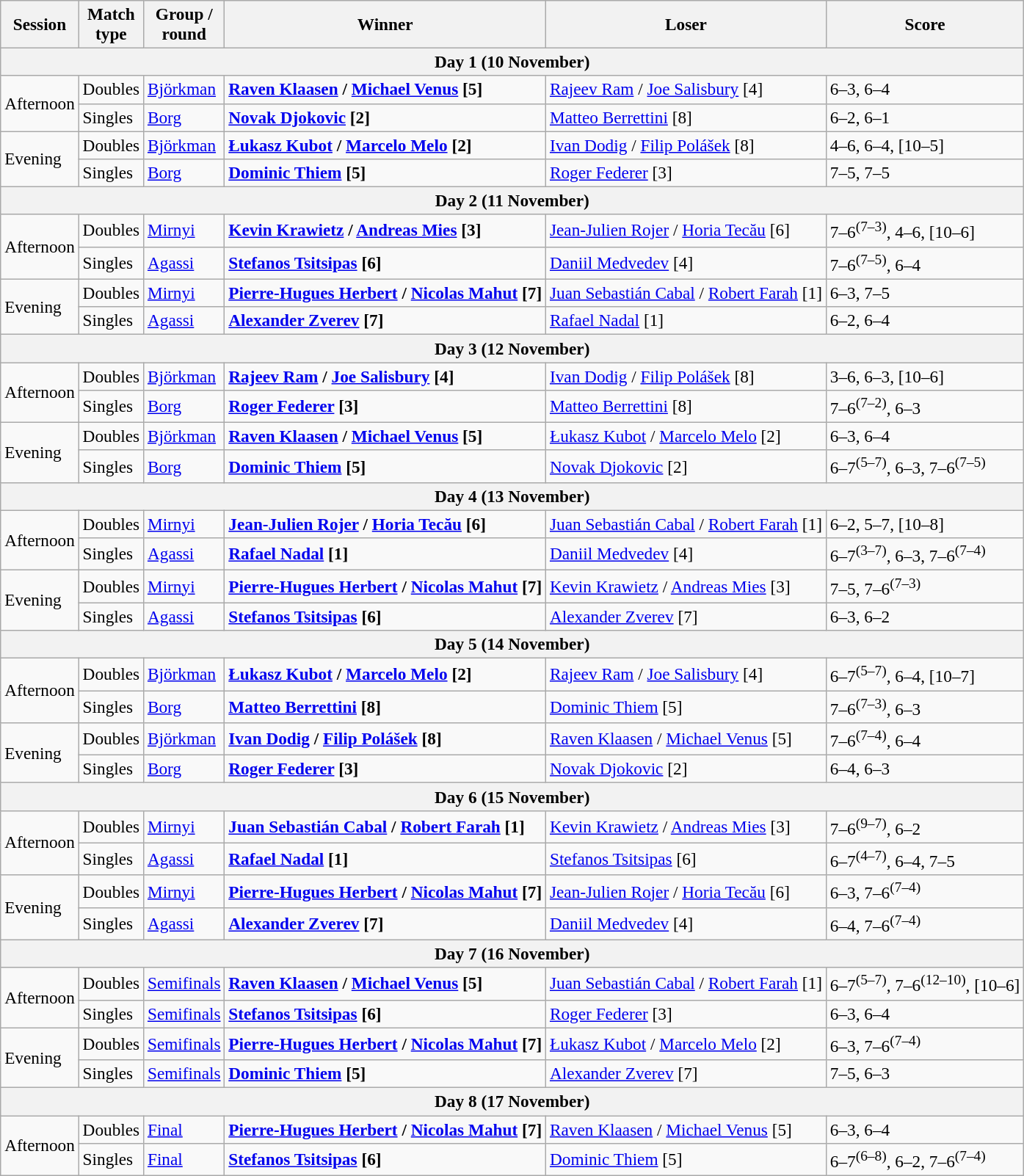<table class="wikitable nowrap" style=font-size:97%;>
<tr>
<th>Session</th>
<th>Match <br> type</th>
<th>Group / <br> round</th>
<th>Winner</th>
<th>Loser</th>
<th>Score</th>
</tr>
<tr>
<th colspan=6>Day 1 (10 November)</th>
</tr>
<tr>
<td rowspan=2>Afternoon</td>
<td>Doubles</td>
<td><a href='#'>Björkman</a></td>
<td><strong> <a href='#'>Raven Klaasen</a> /  <a href='#'>Michael Venus</a> [5]</strong></td>
<td> <a href='#'>Rajeev Ram</a> /  <a href='#'>Joe Salisbury</a> [4]</td>
<td>6–3, 6–4</td>
</tr>
<tr>
<td>Singles</td>
<td><a href='#'>Borg</a></td>
<td><strong> <a href='#'>Novak Djokovic</a> [2]</strong></td>
<td> <a href='#'>Matteo Berrettini</a> [8]</td>
<td>6–2, 6–1</td>
</tr>
<tr>
<td rowspan=2>Evening</td>
<td>Doubles</td>
<td><a href='#'>Björkman</a></td>
<td><strong> <a href='#'>Łukasz Kubot</a> /  <a href='#'>Marcelo Melo</a> [2]</strong></td>
<td> <a href='#'>Ivan Dodig</a> /  <a href='#'>Filip Polášek</a> [8]</td>
<td>4–6, 6–4, [10–5]</td>
</tr>
<tr>
<td>Singles</td>
<td><a href='#'>Borg</a></td>
<td><strong> <a href='#'>Dominic Thiem</a> [5]</strong></td>
<td> <a href='#'>Roger Federer</a> [3]</td>
<td>7–5, 7–5</td>
</tr>
<tr>
<th colspan=6>Day 2 (11 November)</th>
</tr>
<tr>
<td rowspan=2>Afternoon</td>
<td>Doubles</td>
<td><a href='#'>Mirnyi</a></td>
<td><strong> <a href='#'>Kevin Krawietz</a> /  <a href='#'>Andreas Mies</a> [3]</strong></td>
<td> <a href='#'>Jean-Julien Rojer</a> /  <a href='#'>Horia Tecău</a> [6]</td>
<td>7–6<sup>(7–3)</sup>, 4–6, [10–6]</td>
</tr>
<tr>
<td>Singles</td>
<td><a href='#'>Agassi</a></td>
<td><strong> <a href='#'>Stefanos Tsitsipas</a> [6]</strong></td>
<td> <a href='#'>Daniil Medvedev</a> [4]</td>
<td>7–6<sup>(7–5)</sup>, 6–4</td>
</tr>
<tr>
<td rowspan=2>Evening</td>
<td>Doubles</td>
<td><a href='#'>Mirnyi</a></td>
<td><strong> <a href='#'>Pierre-Hugues Herbert</a> /  <a href='#'>Nicolas Mahut</a> [7]</strong></td>
<td> <a href='#'>Juan Sebastián Cabal</a> /  <a href='#'>Robert Farah</a> [1]</td>
<td>6–3, 7–5</td>
</tr>
<tr>
<td>Singles</td>
<td><a href='#'>Agassi</a></td>
<td><strong> <a href='#'>Alexander Zverev</a> [7]</strong></td>
<td> <a href='#'>Rafael Nadal</a> [1]</td>
<td>6–2, 6–4</td>
</tr>
<tr>
<th colspan=6>Day 3 (12 November)</th>
</tr>
<tr>
<td rowspan=2>Afternoon</td>
<td>Doubles</td>
<td><a href='#'>Björkman</a></td>
<td><strong> <a href='#'>Rajeev Ram</a> /  <a href='#'>Joe Salisbury</a> [4]</strong></td>
<td> <a href='#'>Ivan Dodig</a> /  <a href='#'>Filip Polášek</a> [8]</td>
<td>3–6, 6–3, [10–6]</td>
</tr>
<tr>
<td>Singles</td>
<td><a href='#'>Borg</a></td>
<td><strong> <a href='#'>Roger Federer</a> [3]</strong></td>
<td> <a href='#'>Matteo Berrettini</a> [8]</td>
<td>7–6<sup>(7–2)</sup>, 6–3</td>
</tr>
<tr>
<td rowspan=2>Evening</td>
<td>Doubles</td>
<td><a href='#'>Björkman</a></td>
<td><strong> <a href='#'>Raven Klaasen</a> /  <a href='#'>Michael Venus</a> [5]</strong></td>
<td> <a href='#'>Łukasz Kubot</a> /  <a href='#'>Marcelo Melo</a> [2]</td>
<td>6–3, 6–4</td>
</tr>
<tr>
<td>Singles</td>
<td><a href='#'>Borg</a></td>
<td><strong> <a href='#'>Dominic Thiem</a> [5]</strong></td>
<td> <a href='#'>Novak Djokovic</a> [2]</td>
<td>6–7<sup>(5–7)</sup>, 6–3, 7–6<sup>(7–5)</sup></td>
</tr>
<tr>
<th colspan=6>Day 4 (13 November)</th>
</tr>
<tr>
<td rowspan=2>Afternoon</td>
<td>Doubles</td>
<td><a href='#'>Mirnyi</a></td>
<td><strong> <a href='#'>Jean-Julien Rojer</a> /  <a href='#'>Horia Tecău</a> [6]</strong></td>
<td> <a href='#'>Juan Sebastián Cabal</a> /  <a href='#'>Robert Farah</a> [1]</td>
<td>6–2, 5–7, [10–8]</td>
</tr>
<tr>
<td>Singles</td>
<td><a href='#'>Agassi</a></td>
<td><strong> <a href='#'>Rafael Nadal</a> [1]</strong></td>
<td> <a href='#'>Daniil Medvedev</a> [4]</td>
<td>6–7<sup>(3–7)</sup>, 6–3, 7–6<sup>(7–4)</sup></td>
</tr>
<tr>
<td rowspan=2>Evening</td>
<td>Doubles</td>
<td><a href='#'>Mirnyi</a></td>
<td><strong> <a href='#'>Pierre-Hugues Herbert</a> /  <a href='#'>Nicolas Mahut</a> [7]</strong></td>
<td> <a href='#'>Kevin Krawietz</a> /  <a href='#'>Andreas Mies</a> [3]</td>
<td>7–5, 7–6<sup>(7–3)</sup></td>
</tr>
<tr>
<td>Singles</td>
<td><a href='#'>Agassi</a></td>
<td><strong> <a href='#'>Stefanos Tsitsipas</a> [6]</strong></td>
<td> <a href='#'>Alexander Zverev</a> [7]</td>
<td>6–3, 6–2</td>
</tr>
<tr>
<th colspan=6>Day 5 (14 November)</th>
</tr>
<tr>
<td rowspan=2>Afternoon</td>
<td>Doubles</td>
<td><a href='#'>Björkman</a></td>
<td><strong> <a href='#'>Łukasz Kubot</a> /  <a href='#'>Marcelo Melo</a> [2]</strong></td>
<td> <a href='#'>Rajeev Ram</a> /  <a href='#'>Joe Salisbury</a> [4]</td>
<td>6–7<sup>(5–7)</sup>, 6–4, [10–7]</td>
</tr>
<tr>
<td>Singles</td>
<td><a href='#'>Borg</a></td>
<td><strong> <a href='#'>Matteo Berrettini</a> [8]</strong></td>
<td> <a href='#'>Dominic Thiem</a> [5]</td>
<td>7–6<sup>(7–3)</sup>, 6–3</td>
</tr>
<tr>
<td rowspan=2>Evening</td>
<td>Doubles</td>
<td><a href='#'>Björkman</a></td>
<td><strong> <a href='#'>Ivan Dodig</a> /  <a href='#'>Filip Polášek</a> [8]</strong></td>
<td> <a href='#'>Raven Klaasen</a> /  <a href='#'>Michael Venus</a> [5]</td>
<td>7–6<sup>(7–4)</sup>, 6–4</td>
</tr>
<tr>
<td>Singles</td>
<td><a href='#'>Borg</a></td>
<td><strong> <a href='#'>Roger Federer</a> [3]</strong></td>
<td> <a href='#'>Novak Djokovic</a> [2]</td>
<td>6–4, 6–3</td>
</tr>
<tr>
<th colspan=6>Day 6 (15 November)</th>
</tr>
<tr>
<td rowspan=2>Afternoon</td>
<td>Doubles</td>
<td><a href='#'>Mirnyi</a></td>
<td><strong> <a href='#'>Juan Sebastián Cabal</a> /  <a href='#'>Robert Farah</a> [1]</strong></td>
<td> <a href='#'>Kevin Krawietz</a> /  <a href='#'>Andreas Mies</a> [3]</td>
<td>7–6<sup>(9–7)</sup>, 6–2</td>
</tr>
<tr>
<td>Singles</td>
<td><a href='#'>Agassi</a></td>
<td><strong> <a href='#'>Rafael Nadal</a> [1]</strong></td>
<td> <a href='#'>Stefanos Tsitsipas</a> [6]</td>
<td>6–7<sup>(4–7)</sup>, 6–4, 7–5</td>
</tr>
<tr>
<td rowspan=2>Evening</td>
<td>Doubles</td>
<td><a href='#'>Mirnyi</a></td>
<td><strong> <a href='#'>Pierre-Hugues Herbert</a> /  <a href='#'>Nicolas Mahut</a> [7]</strong></td>
<td> <a href='#'>Jean-Julien Rojer</a> /  <a href='#'>Horia Tecău</a> [6]</td>
<td>6–3, 7–6<sup>(7–4)</sup></td>
</tr>
<tr>
<td>Singles</td>
<td><a href='#'>Agassi</a></td>
<td><strong> <a href='#'>Alexander Zverev</a> [7]</strong></td>
<td> <a href='#'>Daniil Medvedev</a> [4]</td>
<td>6–4, 7–6<sup>(7–4)</sup></td>
</tr>
<tr>
<th colspan=6>Day 7 (16 November)</th>
</tr>
<tr>
<td rowspan=2>Afternoon</td>
<td>Doubles</td>
<td><a href='#'>Semifinals</a></td>
<td><strong> <a href='#'>Raven Klaasen</a> /  <a href='#'>Michael Venus</a> [5]</strong></td>
<td> <a href='#'>Juan Sebastián Cabal</a> /  <a href='#'>Robert Farah</a> [1]</td>
<td>6–7<sup>(5–7)</sup>, 7–6<sup>(12–10)</sup>, [10–6]</td>
</tr>
<tr>
<td>Singles</td>
<td><a href='#'>Semifinals</a></td>
<td><strong> <a href='#'>Stefanos Tsitsipas</a> [6]</strong></td>
<td> <a href='#'>Roger Federer</a> [3]</td>
<td>6–3, 6–4</td>
</tr>
<tr>
<td rowspan=2>Evening</td>
<td>Doubles</td>
<td><a href='#'>Semifinals</a></td>
<td><strong> <a href='#'>Pierre-Hugues Herbert</a> /  <a href='#'>Nicolas Mahut</a> [7]</strong></td>
<td> <a href='#'>Łukasz Kubot</a> /  <a href='#'>Marcelo Melo</a> [2]</td>
<td>6–3, 7–6<sup>(7–4)</sup></td>
</tr>
<tr>
<td>Singles</td>
<td><a href='#'>Semifinals</a></td>
<td><strong> <a href='#'>Dominic Thiem</a> [5]</strong></td>
<td> <a href='#'>Alexander Zverev</a> [7]</td>
<td>7–5, 6–3</td>
</tr>
<tr>
<th colspan=6>Day 8 (17 November)</th>
</tr>
<tr>
<td rowspan=2>Afternoon</td>
<td>Doubles</td>
<td><a href='#'>Final</a></td>
<td><strong> <a href='#'>Pierre-Hugues Herbert</a> /  <a href='#'>Nicolas Mahut</a> [7]</strong></td>
<td> <a href='#'>Raven Klaasen</a> /  <a href='#'>Michael Venus</a> [5]</td>
<td>6–3, 6–4</td>
</tr>
<tr>
<td>Singles</td>
<td><a href='#'>Final</a></td>
<td><strong> <a href='#'>Stefanos Tsitsipas</a> [6] </strong></td>
<td> <a href='#'>Dominic Thiem</a> [5]</td>
<td>6–7<sup>(6–8)</sup>, 6–2, 7–6<sup>(7–4)</sup></td>
</tr>
</table>
